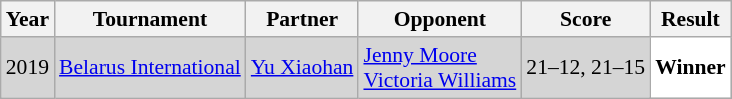<table class="sortable wikitable" style="font-size: 90%;">
<tr>
<th>Year</th>
<th>Tournament</th>
<th>Partner</th>
<th>Opponent</th>
<th>Score</th>
<th>Result</th>
</tr>
<tr style="background:#D5D5D5">
<td align="center">2019</td>
<td align="left"><a href='#'>Belarus International</a></td>
<td align="left"> <a href='#'>Yu Xiaohan</a></td>
<td align="left"> <a href='#'>Jenny Moore</a><br> <a href='#'>Victoria Williams</a></td>
<td align="left">21–12, 21–15</td>
<td style="text-align:left; background:white"> <strong>Winner</strong></td>
</tr>
</table>
